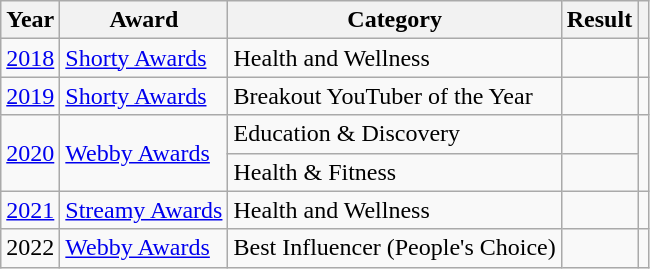<table class="wikitable">
<tr>
<th>Year</th>
<th>Award</th>
<th>Category</th>
<th>Result</th>
<th></th>
</tr>
<tr>
<td><a href='#'>2018</a></td>
<td rowspan=1><a href='#'>Shorty Awards</a></td>
<td>Health and Wellness</td>
<td></td>
<td></td>
</tr>
<tr>
<td><a href='#'>2019</a></td>
<td rowspan=1><a href='#'>Shorty Awards</a></td>
<td>Breakout YouTuber of the Year</td>
<td></td>
<td></td>
</tr>
<tr>
<td rowspan=2><a href='#'>2020</a></td>
<td rowspan=2><a href='#'>Webby Awards</a></td>
<td>Education & Discovery</td>
<td></td>
<td rowspan=2></td>
</tr>
<tr>
<td>Health & Fitness</td>
<td></td>
</tr>
<tr>
<td><a href='#'>2021</a></td>
<td><a href='#'>Streamy Awards</a></td>
<td>Health and Wellness</td>
<td></td>
<td></td>
</tr>
<tr>
<td>2022</td>
<td><a href='#'>Webby Awards</a></td>
<td>Best Influencer (People's Choice)</td>
<td></td>
<td></td>
</tr>
</table>
